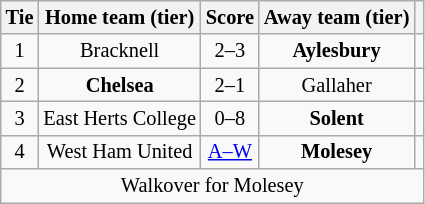<table class="wikitable" style="text-align:center; font-size:85%">
<tr>
<th>Tie</th>
<th>Home team (tier)</th>
<th>Score</th>
<th>Away team (tier)</th>
<th></th>
</tr>
<tr>
<td align="center">1</td>
<td>Bracknell</td>
<td align="center">2–3</td>
<td><strong>Aylesbury</strong></td>
<td></td>
</tr>
<tr>
<td align="center">2</td>
<td><strong>Chelsea</strong></td>
<td align="center">2–1</td>
<td>Gallaher</td>
<td></td>
</tr>
<tr>
<td align="center">3</td>
<td>East Herts College</td>
<td align="center">0–8</td>
<td><strong>Solent</strong></td>
<td></td>
</tr>
<tr>
<td align="center">4</td>
<td>West Ham United</td>
<td align="center"><a href='#'>A–W</a></td>
<td><strong>Molesey</strong></td>
<td></td>
</tr>
<tr>
<td colspan="5" align="center">Walkover for Molesey</td>
</tr>
</table>
